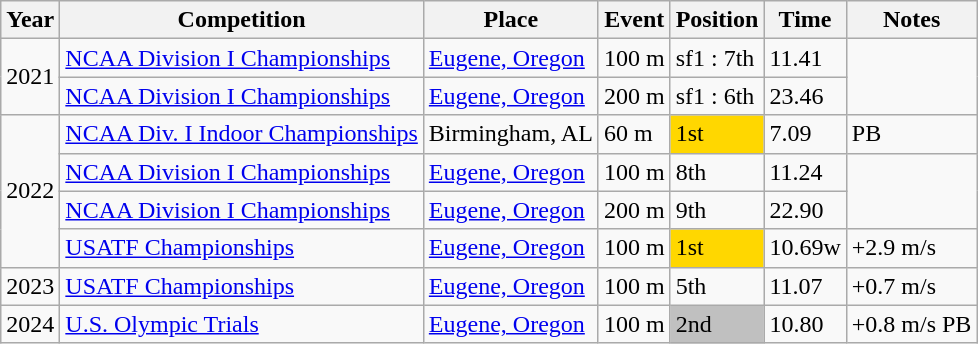<table class="wikitable">
<tr>
<th>Year</th>
<th>Competition</th>
<th>Place</th>
<th>Event</th>
<th>Position</th>
<th>Time</th>
<th>Notes</th>
</tr>
<tr>
<td rowspan=2>2021</td>
<td><a href='#'>NCAA Division I Championships</a></td>
<td><a href='#'>Eugene, Oregon</a></td>
<td>100 m</td>
<td>sf1 : 7th</td>
<td>11.41</td>
</tr>
<tr>
<td><a href='#'>NCAA Division I Championships</a></td>
<td><a href='#'>Eugene, Oregon</a></td>
<td>200 m</td>
<td>sf1 : 6th</td>
<td>23.46</td>
</tr>
<tr>
<td rowspan=4>2022</td>
<td><a href='#'>NCAA Div. I Indoor Championships</a></td>
<td>Birmingham, AL</td>
<td>60 m</td>
<td bgcolor=gold>1st</td>
<td>7.09</td>
<td>PB</td>
</tr>
<tr>
<td><a href='#'>NCAA Division I Championships</a></td>
<td><a href='#'>Eugene, Oregon</a></td>
<td>100 m</td>
<td>8th</td>
<td>11.24</td>
</tr>
<tr>
<td><a href='#'>NCAA Division I Championships</a></td>
<td><a href='#'>Eugene, Oregon</a></td>
<td>200 m</td>
<td>9th</td>
<td>22.90</td>
</tr>
<tr>
<td><a href='#'>USATF Championships</a></td>
<td><a href='#'>Eugene, Oregon</a></td>
<td>100 m</td>
<td bgcolor=gold>1st</td>
<td>10.69w</td>
<td>+2.9 m/s</td>
</tr>
<tr>
<td>2023</td>
<td><a href='#'>USATF Championships</a></td>
<td><a href='#'>Eugene, Oregon</a></td>
<td>100 m</td>
<td>5th</td>
<td>11.07</td>
<td>+0.7 m/s</td>
</tr>
<tr>
<td>2024</td>
<td><a href='#'>U.S. Olympic Trials</a></td>
<td><a href='#'>Eugene, Oregon</a></td>
<td>100 m</td>
<td bgcolor=silver>2nd</td>
<td>10.80</td>
<td>+0.8 m/s PB</td>
</tr>
</table>
